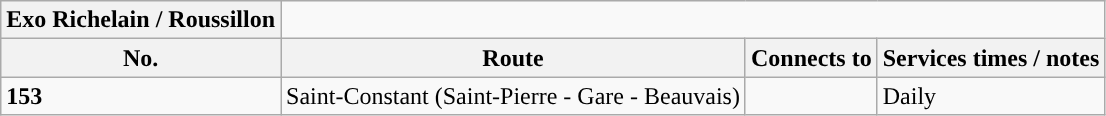<table align=center class="wikitable">
<tr>
<th style="background: #">Exo Richelain / Roussillon</th>
</tr>
<tr>
<th>No.</th>
<th>Route</th>
<th>Connects to</th>
<th>Services times / notes</th>
</tr>
<tr>
<td {{border> <strong>153</strong></td>
<td>Saint-Constant (Saint-Pierre - Gare - Beauvais)</td>
<td></td>
<td>Daily</td>
</tr>
</table>
